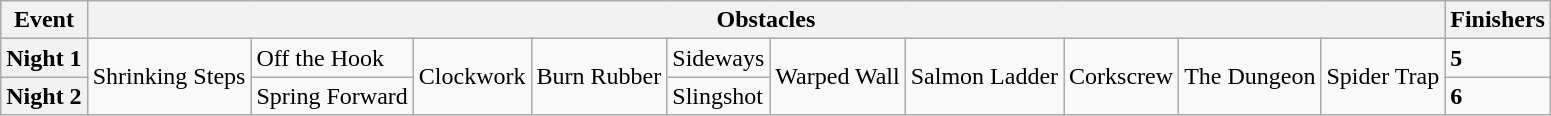<table class="wikitable">
<tr>
<th>Event</th>
<th colspan="10">Obstacles</th>
<th>Finishers</th>
</tr>
<tr>
<th>Night 1</th>
<td rowspan="2">Shrinking Steps</td>
<td>Off the Hook</td>
<td rowspan="2">Clockwork</td>
<td rowspan="2">Burn Rubber</td>
<td>Sideways</td>
<td rowspan="2">Warped Wall</td>
<td rowspan="2">Salmon Ladder</td>
<td rowspan="2">Corkscrew</td>
<td rowspan="2">The Dungeon</td>
<td rowspan="2">Spider Trap</td>
<td><strong>5</strong></td>
</tr>
<tr>
<th>Night 2</th>
<td>Spring Forward</td>
<td>Slingshot</td>
<td><strong>6</strong></td>
</tr>
</table>
